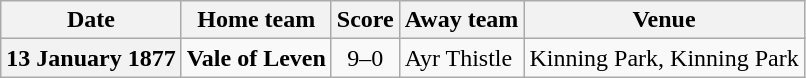<table class="wikitable football-result-list" style="max-width: 80em; text-align: center">
<tr>
<th scope="col">Date</th>
<th scope="col">Home team</th>
<th scope="col">Score</th>
<th scope="col">Away team</th>
<th scope="col">Venue</th>
</tr>
<tr>
<th scope="row">13 January 1877</th>
<td align=right><strong>Vale of Leven</strong></td>
<td>9–0</td>
<td align=left>Ayr Thistle</td>
<td align=left>Kinning Park, Kinning Park</td>
</tr>
</table>
